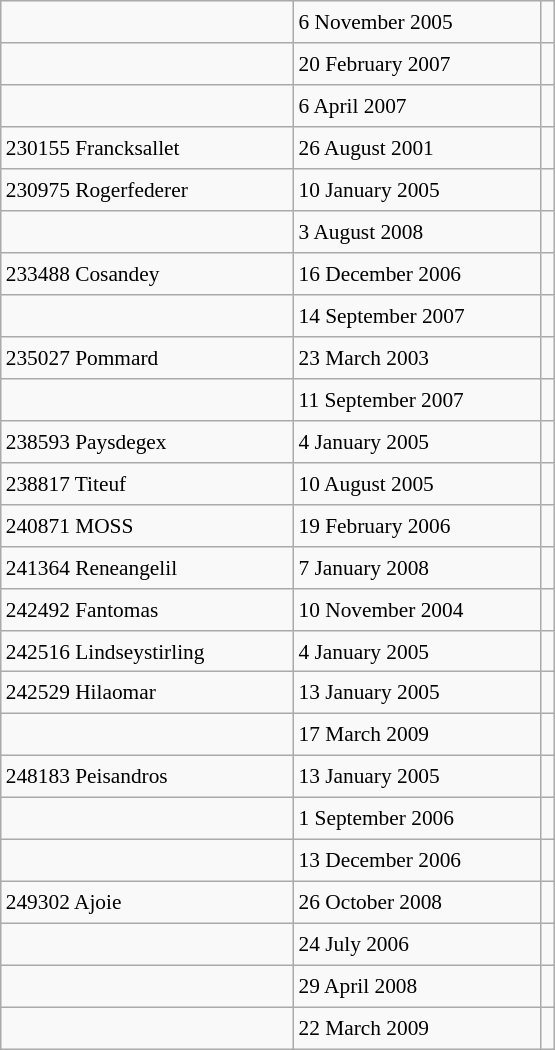<table class="wikitable" style="font-size: 89%; float: left; width: 26em; margin-right: 1em; height: 700px">
<tr>
<td></td>
<td>6 November 2005</td>
<td></td>
</tr>
<tr>
<td></td>
<td>20 February 2007</td>
<td></td>
</tr>
<tr>
<td></td>
<td>6 April 2007</td>
<td></td>
</tr>
<tr>
<td>230155 Francksallet</td>
<td>26 August 2001</td>
<td></td>
</tr>
<tr>
<td>230975 Rogerfederer</td>
<td>10 January 2005</td>
<td></td>
</tr>
<tr>
<td></td>
<td>3 August 2008</td>
<td></td>
</tr>
<tr>
<td>233488 Cosandey</td>
<td>16 December 2006</td>
<td></td>
</tr>
<tr>
<td></td>
<td>14 September 2007</td>
<td></td>
</tr>
<tr>
<td>235027 Pommard</td>
<td>23 March 2003</td>
<td></td>
</tr>
<tr>
<td></td>
<td>11 September 2007</td>
<td></td>
</tr>
<tr>
<td>238593 Paysdegex</td>
<td>4 January 2005</td>
<td></td>
</tr>
<tr>
<td>238817 Titeuf</td>
<td>10 August 2005</td>
<td></td>
</tr>
<tr>
<td>240871 MOSS</td>
<td>19 February 2006</td>
<td></td>
</tr>
<tr>
<td>241364 Reneangelil</td>
<td>7 January 2008</td>
<td></td>
</tr>
<tr>
<td>242492 Fantomas</td>
<td>10 November 2004</td>
<td></td>
</tr>
<tr>
<td>242516 Lindseystirling</td>
<td>4 January 2005</td>
<td></td>
</tr>
<tr>
<td>242529 Hilaomar</td>
<td>13 January 2005</td>
<td></td>
</tr>
<tr>
<td></td>
<td>17 March 2009</td>
<td></td>
</tr>
<tr>
<td>248183 Peisandros</td>
<td>13 January 2005</td>
<td></td>
</tr>
<tr>
<td></td>
<td>1 September 2006</td>
<td></td>
</tr>
<tr>
<td></td>
<td>13 December 2006</td>
<td></td>
</tr>
<tr>
<td>249302 Ajoie</td>
<td>26 October 2008</td>
<td></td>
</tr>
<tr>
<td></td>
<td>24 July 2006</td>
<td></td>
</tr>
<tr>
<td></td>
<td>29 April 2008</td>
<td></td>
</tr>
<tr>
<td></td>
<td>22 March 2009</td>
<td></td>
</tr>
</table>
